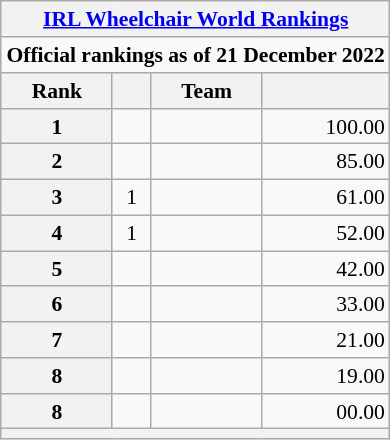<table class="wikitable" style="text-align:center; font-size: 90%; float: left; margin-left: 1em;">
<tr>
<th colspan="4"><a href='#'>IRL Wheelchair World Rankings</a></th>
</tr>
<tr>
<td colspan=4 style="text-align:center;"><strong>Official rankings as of 21 December 2022</strong></td>
</tr>
<tr>
<th>Rank</th>
<th></th>
<th>Team</th>
<th></th>
</tr>
<tr>
<th>1</th>
<td></td>
<td style="text-align:left;"></td>
<td style="text-align:right;">100.00</td>
</tr>
<tr>
<th>2</th>
<td></td>
<td style="text-align:left;"></td>
<td style="text-align:right;">85.00</td>
</tr>
<tr>
<th>3</th>
<td> 1</td>
<td style="text-align:left;"></td>
<td style="text-align:right;">61.00</td>
</tr>
<tr>
<th>4</th>
<td> 1</td>
<td style="text-align:left;"></td>
<td style="text-align:right;">52.00</td>
</tr>
<tr>
<th>5</th>
<td></td>
<td style="text-align:left;"></td>
<td style="text-align:right;">42.00</td>
</tr>
<tr>
<th>6</th>
<td></td>
<td style="text-align:left;"></td>
<td style="text-align:right;">33.00</td>
</tr>
<tr>
<th>7</th>
<td></td>
<td style="text-align:left;"></td>
<td style="text-align:right;">21.00</td>
</tr>
<tr>
<th>8</th>
<td></td>
<td style="text-align:left;"></td>
<td style="text-align:right;">19.00</td>
</tr>
<tr>
<th>8</th>
<td></td>
<td style="text-align:left;"></td>
<td style="text-align:right;">00.00</td>
</tr>
<tr>
<th colspan=4></th>
</tr>
</table>
